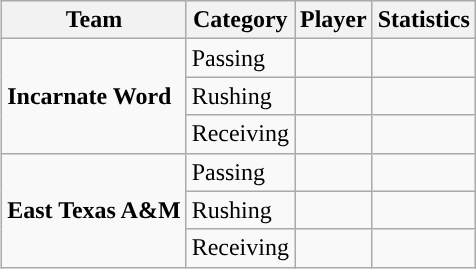<table class="wikitable" style="float: right;">
<tr>
<th>Team</th>
<th>Category</th>
<th>Player</th>
<th>Statistics</th>
</tr>
<tr>
<td rowspan=3><strong>Incarnate Word</strong></td>
<td>Passing</td>
<td></td>
<td></td>
</tr>
<tr>
<td>Rushing</td>
<td></td>
<td></td>
</tr>
<tr>
<td>Receiving</td>
<td></td>
<td></td>
</tr>
<tr>
<td rowspan=3><strong>East Texas A&M</strong></td>
<td>Passing</td>
<td></td>
<td></td>
</tr>
<tr>
<td>Rushing</td>
<td></td>
<td></td>
</tr>
<tr>
<td>Receiving</td>
<td></td>
<td></td>
</tr>
</table>
